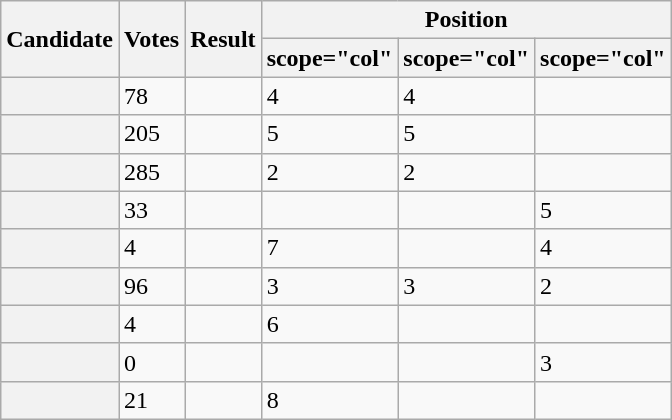<table class="wikitable sortable defaultright col3left">
<tr>
<th scope="col" rowspan="2">Candidate</th>
<th scope="col" rowspan="2">Votes</th>
<th scope="col" rowspan="2">Result</th>
<th scope="col" colspan="3">Position</th>
</tr>
<tr>
<th>scope="col" </th>
<th>scope="col" </th>
<th>scope="col" </th>
</tr>
<tr>
<th scope="row"></th>
<td>78</td>
<td></td>
<td>4</td>
<td>4</td>
<td></td>
</tr>
<tr>
<th scope="row"></th>
<td>205</td>
<td></td>
<td>5</td>
<td>5</td>
<td></td>
</tr>
<tr>
<th scope="row"></th>
<td>285</td>
<td></td>
<td>2</td>
<td>2</td>
<td></td>
</tr>
<tr>
<th scope="row"></th>
<td>33</td>
<td></td>
<td></td>
<td></td>
<td>5</td>
</tr>
<tr>
<th scope="row"></th>
<td>4</td>
<td></td>
<td>7</td>
<td></td>
<td>4</td>
</tr>
<tr>
<th scope="row"></th>
<td>96</td>
<td></td>
<td>3</td>
<td>3</td>
<td>2</td>
</tr>
<tr>
<th scope="row"></th>
<td>4</td>
<td></td>
<td>6</td>
<td></td>
<td></td>
</tr>
<tr>
<th scope="row"></th>
<td>0</td>
<td></td>
<td></td>
<td></td>
<td>3</td>
</tr>
<tr>
<th scope="row"></th>
<td>21</td>
<td></td>
<td>8</td>
<td></td>
<td></td>
</tr>
</table>
